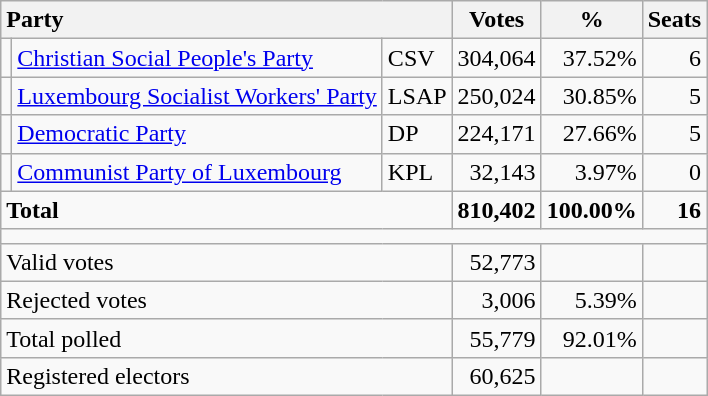<table class="wikitable" border="1" style="text-align:right;">
<tr>
<th style="text-align:left;" valign=bottom colspan=3>Party</th>
<th align=center valign=bottom width="50">Votes</th>
<th align=center valign=bottom width="50">%</th>
<th align=center>Seats</th>
</tr>
<tr>
<td></td>
<td align=left><a href='#'>Christian Social People's Party</a></td>
<td align=left>CSV</td>
<td>304,064</td>
<td>37.52%</td>
<td>6</td>
</tr>
<tr>
<td></td>
<td align=left><a href='#'>Luxembourg Socialist Workers' Party</a></td>
<td align=left>LSAP</td>
<td>250,024</td>
<td>30.85%</td>
<td>5</td>
</tr>
<tr>
<td></td>
<td align=left><a href='#'>Democratic Party</a></td>
<td align=left>DP</td>
<td>224,171</td>
<td>27.66%</td>
<td>5</td>
</tr>
<tr>
<td></td>
<td align=left><a href='#'>Communist Party of Luxembourg</a></td>
<td align=left>KPL</td>
<td>32,143</td>
<td>3.97%</td>
<td>0</td>
</tr>
<tr style="font-weight:bold">
<td align=left colspan=3>Total</td>
<td>810,402</td>
<td>100.00%</td>
<td>16</td>
</tr>
<tr>
<td colspan=6 height="2"></td>
</tr>
<tr>
<td align=left colspan=3>Valid votes</td>
<td>52,773</td>
<td></td>
<td></td>
</tr>
<tr>
<td align=left colspan=3>Rejected votes</td>
<td>3,006</td>
<td>5.39%</td>
<td></td>
</tr>
<tr>
<td align=left colspan=3>Total polled</td>
<td>55,779</td>
<td>92.01%</td>
<td></td>
</tr>
<tr>
<td align=left colspan=3>Registered electors</td>
<td>60,625</td>
<td></td>
<td></td>
</tr>
</table>
